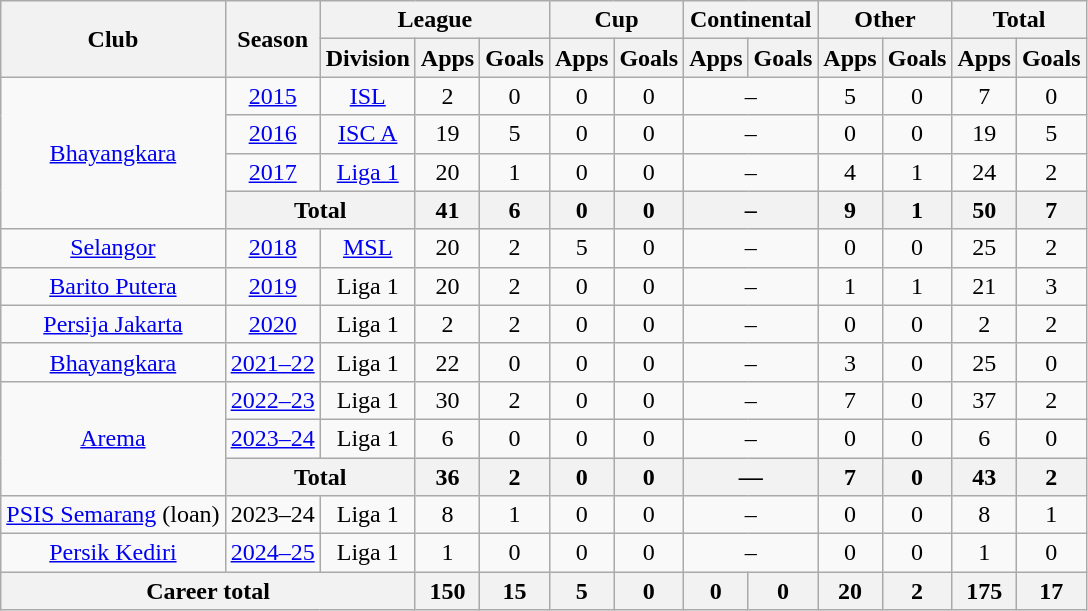<table class="wikitable" style="text-align: center">
<tr>
<th rowspan="2">Club</th>
<th rowspan="2">Season</th>
<th colspan="3">League</th>
<th colspan="2">Cup</th>
<th colspan="2">Continental</th>
<th colspan="2">Other</th>
<th colspan="2">Total</th>
</tr>
<tr>
<th>Division</th>
<th>Apps</th>
<th>Goals</th>
<th>Apps</th>
<th>Goals</th>
<th>Apps</th>
<th>Goals</th>
<th>Apps</th>
<th>Goals</th>
<th>Apps</th>
<th>Goals</th>
</tr>
<tr>
<td rowspan="4"><a href='#'>Bhayangkara</a></td>
<td><a href='#'>2015</a></td>
<td><a href='#'>ISL</a></td>
<td>2</td>
<td>0</td>
<td>0</td>
<td>0</td>
<td colspan="2">–</td>
<td>5</td>
<td>0</td>
<td>7</td>
<td>0</td>
</tr>
<tr>
<td><a href='#'>2016</a></td>
<td><a href='#'>ISC A</a></td>
<td>19</td>
<td>5</td>
<td>0</td>
<td>0</td>
<td colspan="2">–</td>
<td>0</td>
<td>0</td>
<td>19</td>
<td>5</td>
</tr>
<tr>
<td><a href='#'>2017</a></td>
<td rowspan="1"><a href='#'>Liga 1</a></td>
<td>20</td>
<td>1</td>
<td>0</td>
<td>0</td>
<td colspan="2">–</td>
<td>4</td>
<td>1</td>
<td>24</td>
<td>2</td>
</tr>
<tr>
<th colspan="2">Total</th>
<th>41</th>
<th>6</th>
<th>0</th>
<th>0</th>
<th colspan="2">–</th>
<th>9</th>
<th>1</th>
<th>50</th>
<th>7</th>
</tr>
<tr>
<td rowspan="1"><a href='#'>Selangor</a></td>
<td><a href='#'>2018</a></td>
<td rowspan="1"><a href='#'>MSL</a></td>
<td>20</td>
<td>2</td>
<td>5</td>
<td>0</td>
<td colspan="2">–</td>
<td>0</td>
<td>0</td>
<td>25</td>
<td>2</td>
</tr>
<tr>
<td rowspan="1"><a href='#'>Barito Putera</a></td>
<td><a href='#'>2019</a></td>
<td rowspan="1">Liga 1</td>
<td>20</td>
<td>2</td>
<td>0</td>
<td>0</td>
<td colspan="2">–</td>
<td>1</td>
<td>1</td>
<td>21</td>
<td>3</td>
</tr>
<tr>
<td rowspan="1"><a href='#'>Persija Jakarta</a></td>
<td><a href='#'>2020</a></td>
<td rowspan="1">Liga 1</td>
<td>2</td>
<td>2</td>
<td>0</td>
<td>0</td>
<td colspan="2">–</td>
<td>0</td>
<td>0</td>
<td>2</td>
<td>2</td>
</tr>
<tr>
<td rowspan="1"><a href='#'>Bhayangkara</a></td>
<td><a href='#'>2021–22</a></td>
<td rowspan="1">Liga 1</td>
<td>22</td>
<td>0</td>
<td>0</td>
<td>0</td>
<td colspan="2">–</td>
<td>3</td>
<td>0</td>
<td>25</td>
<td>0</td>
</tr>
<tr>
<td rowspan="3"><a href='#'>Arema</a></td>
<td><a href='#'>2022–23</a></td>
<td rowspan="1">Liga 1</td>
<td>30</td>
<td>2</td>
<td>0</td>
<td>0</td>
<td colspan="2">–</td>
<td>7</td>
<td>0</td>
<td>37</td>
<td>2</td>
</tr>
<tr>
<td><a href='#'>2023–24</a></td>
<td rowspan="1">Liga 1</td>
<td>6</td>
<td>0</td>
<td>0</td>
<td>0</td>
<td colspan="2">–</td>
<td>0</td>
<td>0</td>
<td>6</td>
<td>0</td>
</tr>
<tr>
<th colspan="2">Total</th>
<th>36</th>
<th>2</th>
<th>0</th>
<th>0</th>
<th colspan="2">—</th>
<th>7</th>
<th>0</th>
<th>43</th>
<th>2</th>
</tr>
<tr>
<td rowspan="1"><a href='#'>PSIS Semarang</a> (loan)</td>
<td>2023–24</td>
<td>Liga 1</td>
<td>8</td>
<td>1</td>
<td>0</td>
<td>0</td>
<td colspan="2">–</td>
<td>0</td>
<td>0</td>
<td>8</td>
<td>1</td>
</tr>
<tr>
<td rowspan="1"><a href='#'>Persik Kediri</a></td>
<td><a href='#'>2024–25</a></td>
<td>Liga 1</td>
<td>1</td>
<td>0</td>
<td>0</td>
<td>0</td>
<td colspan="2">–</td>
<td>0</td>
<td>0</td>
<td>1</td>
<td>0</td>
</tr>
<tr>
<th colspan=3>Career total</th>
<th>150</th>
<th>15</th>
<th>5</th>
<th>0</th>
<th>0</th>
<th>0</th>
<th>20</th>
<th>2</th>
<th>175</th>
<th>17</th>
</tr>
</table>
